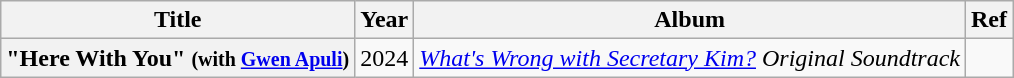<table class="wikitable plainrowheaders" style="text-align:center;">
<tr>
<th scope="col">Title</th>
<th scope="col">Year</th>
<th scope="col">Album</th>
<th scope="col">Ref</th>
</tr>
<tr>
<th scope="row">"Here With You" <small>(with <a href='#'>Gwen Apuli</a>)</small></th>
<td>2024</td>
<td><em><a href='#'>What's Wrong with Secretary Kim?</a></em> <em>Original Soundtrack</em></td>
<td></td>
</tr>
</table>
